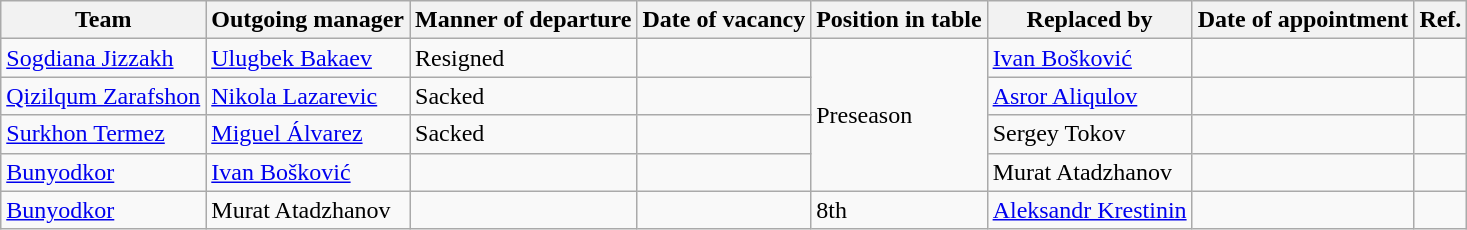<table class="wikitable sortable">
<tr>
<th>Team</th>
<th>Outgoing manager</th>
<th>Manner of departure</th>
<th>Date of vacancy</th>
<th>Position in table</th>
<th>Replaced by</th>
<th>Date of appointment</th>
<th>Ref.</th>
</tr>
<tr>
<td><a href='#'>Sogdiana Jizzakh</a></td>
<td> <a href='#'>Ulugbek Bakaev</a></td>
<td>Resigned</td>
<td></td>
<td rowspan="4">Preseason</td>
<td> <a href='#'>Ivan Bošković</a></td>
<td></td>
<td></td>
</tr>
<tr>
<td><a href='#'>Qizilqum Zarafshon</a></td>
<td> <a href='#'>Nikola Lazarevic</a></td>
<td>Sacked</td>
<td></td>
<td> <a href='#'>Asror Aliqulov</a></td>
<td></td>
<td></td>
</tr>
<tr>
<td><a href='#'>Surkhon Termez</a></td>
<td> <a href='#'>Miguel Álvarez</a></td>
<td>Sacked</td>
<td></td>
<td> Sergey Tokov</td>
<td></td>
<td></td>
</tr>
<tr>
<td><a href='#'>Bunyodkor</a></td>
<td> <a href='#'>Ivan Bošković</a></td>
<td></td>
<td></td>
<td> Murat Atadzhanov</td>
<td></td>
<td></td>
</tr>
<tr>
<td><a href='#'>Bunyodkor</a></td>
<td> Murat Atadzhanov</td>
<td></td>
<td></td>
<td>8th</td>
<td> <a href='#'>Aleksandr Krestinin</a></td>
<td></td>
<td></td>
</tr>
</table>
